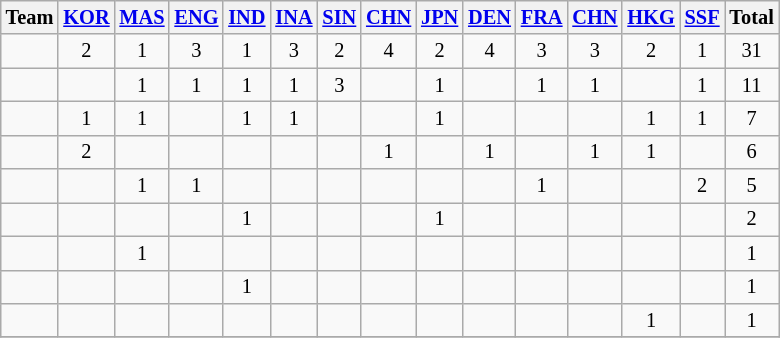<table class=wikitable style="font-size:85%; text-align:center">
<tr>
<th>Team</th>
<th><a href='#'>KOR</a></th>
<th><a href='#'>MAS</a></th>
<th><a href='#'>ENG</a></th>
<th><a href='#'>IND</a></th>
<th><a href='#'>INA</a></th>
<th><a href='#'>SIN</a></th>
<th><a href='#'>CHN</a></th>
<th><a href='#'>JPN</a></th>
<th><a href='#'>DEN</a></th>
<th><a href='#'>FRA</a></th>
<th><a href='#'>CHN</a></th>
<th><a href='#'>HKG</a></th>
<th><a href='#'>SSF</a></th>
<th>Total</th>
</tr>
<tr>
<td align=left></td>
<td>2</td>
<td>1</td>
<td>3</td>
<td>1</td>
<td>3</td>
<td>2</td>
<td>4</td>
<td>2</td>
<td>4</td>
<td>3</td>
<td>3</td>
<td>2</td>
<td>1</td>
<td>31</td>
</tr>
<tr>
<td align=left></td>
<td></td>
<td>1</td>
<td>1</td>
<td>1</td>
<td>1</td>
<td>3</td>
<td></td>
<td>1</td>
<td></td>
<td>1</td>
<td>1</td>
<td></td>
<td>1</td>
<td>11</td>
</tr>
<tr>
<td align=left></td>
<td>1</td>
<td>1</td>
<td></td>
<td>1</td>
<td>1</td>
<td></td>
<td></td>
<td>1</td>
<td></td>
<td></td>
<td></td>
<td>1</td>
<td>1</td>
<td>7</td>
</tr>
<tr>
<td align=left></td>
<td>2</td>
<td></td>
<td></td>
<td></td>
<td></td>
<td></td>
<td>1</td>
<td></td>
<td>1</td>
<td></td>
<td>1</td>
<td>1</td>
<td></td>
<td>6</td>
</tr>
<tr>
<td align=left></td>
<td></td>
<td>1</td>
<td>1</td>
<td></td>
<td></td>
<td></td>
<td></td>
<td></td>
<td></td>
<td>1</td>
<td></td>
<td></td>
<td>2</td>
<td>5</td>
</tr>
<tr>
<td align=left></td>
<td></td>
<td></td>
<td></td>
<td>1</td>
<td></td>
<td></td>
<td></td>
<td>1</td>
<td></td>
<td></td>
<td></td>
<td></td>
<td></td>
<td>2</td>
</tr>
<tr>
<td align=left></td>
<td></td>
<td>1</td>
<td></td>
<td></td>
<td></td>
<td></td>
<td></td>
<td></td>
<td></td>
<td></td>
<td></td>
<td></td>
<td></td>
<td>1</td>
</tr>
<tr>
<td align=left></td>
<td></td>
<td></td>
<td></td>
<td>1</td>
<td></td>
<td></td>
<td></td>
<td></td>
<td></td>
<td></td>
<td></td>
<td></td>
<td></td>
<td>1</td>
</tr>
<tr>
<td align=left></td>
<td></td>
<td></td>
<td></td>
<td></td>
<td></td>
<td></td>
<td></td>
<td></td>
<td></td>
<td></td>
<td></td>
<td>1</td>
<td></td>
<td>1</td>
</tr>
<tr>
</tr>
</table>
